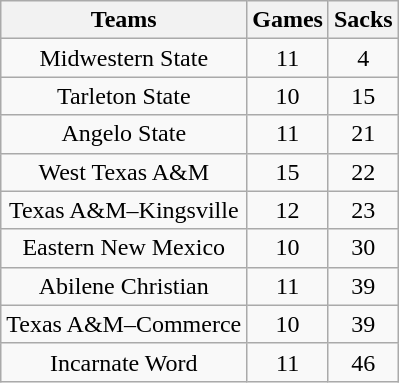<table class="wikitable sortable" style="text-align: center;">
<tr>
<th>Teams</th>
<th>Games</th>
<th>Sacks</th>
</tr>
<tr>
<td style=>Midwestern State</td>
<td>11</td>
<td>4</td>
</tr>
<tr>
<td style=>Tarleton State</td>
<td>10</td>
<td>15</td>
</tr>
<tr>
<td style=>Angelo State</td>
<td>11</td>
<td>21</td>
</tr>
<tr>
<td style=>West Texas A&M</td>
<td>15</td>
<td>22</td>
</tr>
<tr>
<td style=>Texas A&M–Kingsville</td>
<td>12</td>
<td>23</td>
</tr>
<tr>
<td style=>Eastern New Mexico</td>
<td>10</td>
<td>30</td>
</tr>
<tr>
<td style=>Abilene Christian</td>
<td>11</td>
<td>39</td>
</tr>
<tr>
<td style=>Texas A&M–Commerce</td>
<td>10</td>
<td>39</td>
</tr>
<tr>
<td style=>Incarnate Word</td>
<td>11</td>
<td>46</td>
</tr>
</table>
